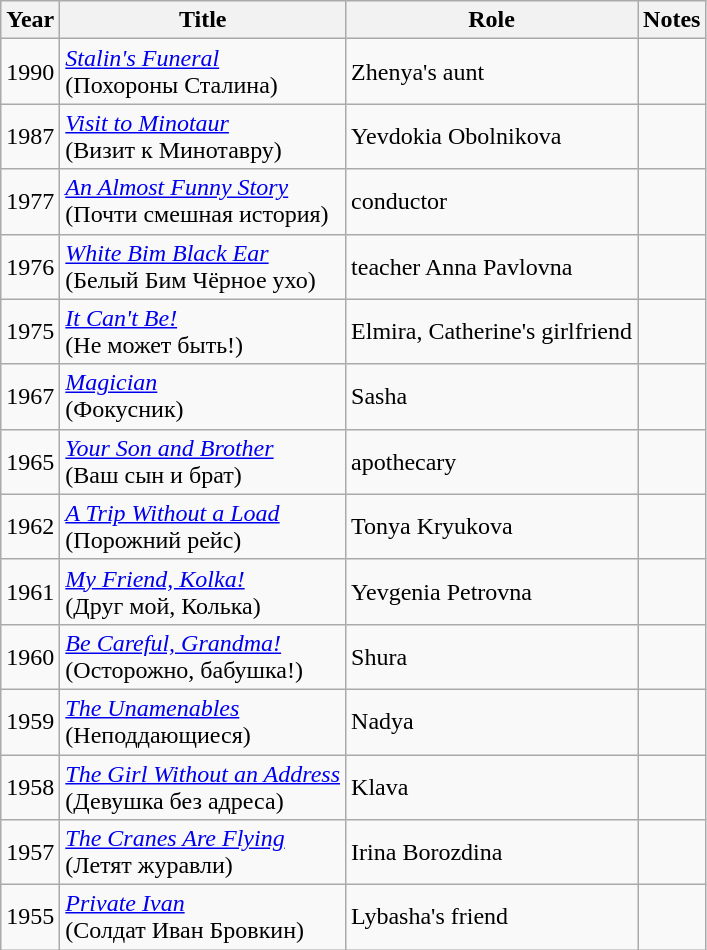<table class="wikitable sortable">
<tr>
<th>Year</th>
<th>Title</th>
<th>Role</th>
<th class="unsortable">Notes</th>
</tr>
<tr>
<td>1990</td>
<td><em><a href='#'>Stalin's Funeral</a></em><br>(Похороны Сталина)</td>
<td>Zhenya's aunt</td>
<td></td>
</tr>
<tr>
<td>1987</td>
<td><em><a href='#'>Visit to Minotaur</a></em><br>(Визит к Минотавру)</td>
<td>Yevdokia Obolnikova</td>
<td></td>
</tr>
<tr>
<td>1977</td>
<td><em><a href='#'>An Almost Funny Story</a></em><br>(Почти смешная история)</td>
<td>conductor</td>
<td></td>
</tr>
<tr>
<td>1976</td>
<td><em><a href='#'>White Bim Black Ear</a></em><br>(Белый Бим Чёрное ухо)</td>
<td>teacher Anna Pavlovna</td>
<td></td>
</tr>
<tr>
<td>1975</td>
<td><em><a href='#'>It Can't Be!</a></em><br>(Не может быть!)</td>
<td>Elmira, Catherine's girlfriend</td>
<td></td>
</tr>
<tr>
<td>1967</td>
<td><em><a href='#'>Magician</a></em><br>(Фокусник)</td>
<td>Sasha</td>
<td></td>
</tr>
<tr>
<td>1965</td>
<td><em><a href='#'>Your Son and Brother</a></em><br>(Ваш сын и брат)</td>
<td>apothecary</td>
<td></td>
</tr>
<tr>
<td>1962</td>
<td><em><a href='#'>A Trip Without a Load</a></em><br>(Порожний рейс)</td>
<td>Tonya Kryukova</td>
<td></td>
</tr>
<tr>
<td>1961</td>
<td><em><a href='#'>My Friend, Kolka!</a></em><br>(Друг мой, Колька)</td>
<td>Yevgenia Petrovna</td>
<td></td>
</tr>
<tr>
<td>1960</td>
<td><em><a href='#'>Be Careful, Grandma!</a></em><br>(Осторожно, бабушка!)</td>
<td>Shura</td>
<td></td>
</tr>
<tr>
<td>1959</td>
<td><em><a href='#'>The Unamenables</a></em><br>(Неподдающиеся)</td>
<td>Nadya</td>
<td></td>
</tr>
<tr>
<td>1958</td>
<td><em><a href='#'>The Girl Without an Address</a></em><br>(Девушка без адреса)</td>
<td>Klava</td>
<td></td>
</tr>
<tr>
<td>1957</td>
<td><em><a href='#'>The Cranes Are Flying</a></em><br>(Летят журавли)</td>
<td>Irina Borozdina</td>
<td></td>
</tr>
<tr>
<td>1955</td>
<td><em><a href='#'>Private Ivan</a></em><br>(Солдат Иван Бровкин)</td>
<td>Lybasha's friend</td>
<td></td>
</tr>
</table>
